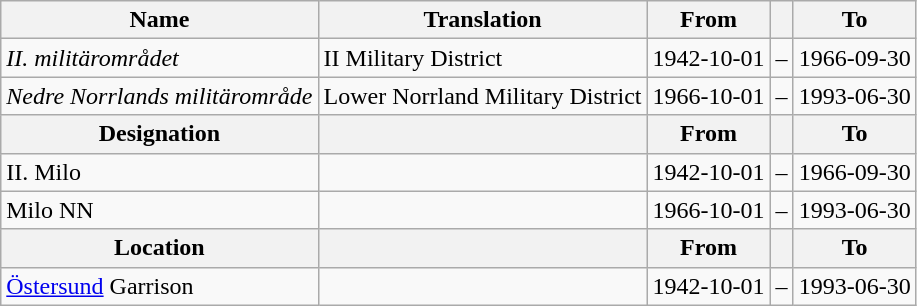<table class="wikitable">
<tr>
<th style="font-weight:bold;">Name</th>
<th style="font-weight:bold;">Translation</th>
<th style="text-align: center; font-weight:bold;">From</th>
<th></th>
<th style="text-align: center; font-weight:bold;">To</th>
</tr>
<tr>
<td style="font-style:italic;">II. militärområdet</td>
<td>II Military District</td>
<td>1942-10-01</td>
<td>–</td>
<td>1966-09-30</td>
</tr>
<tr>
<td style="font-style:italic;">Nedre Norrlands militärområde</td>
<td>Lower Norrland Military District</td>
<td>1966-10-01</td>
<td>–</td>
<td>1993-06-30</td>
</tr>
<tr>
<th style="font-weight:bold;">Designation</th>
<th style="font-weight:bold;"></th>
<th style="text-align: center; font-weight:bold;">From</th>
<th></th>
<th style="text-align: center; font-weight:bold;">To</th>
</tr>
<tr>
<td>II. Milo</td>
<td></td>
<td style="text-align: center;">1942-10-01</td>
<td style="text-align: center;">–</td>
<td style="text-align: center;">1966-09-30</td>
</tr>
<tr>
<td>Milo NN</td>
<td></td>
<td style="text-align: center;">1966-10-01</td>
<td style="text-align: center;">–</td>
<td style="text-align: center;">1993-06-30</td>
</tr>
<tr>
<th style="font-weight:bold;">Location</th>
<th style="font-weight:bold;"></th>
<th style="text-align: center; font-weight:bold;">From</th>
<th></th>
<th style="text-align: center; font-weight:bold;">To</th>
</tr>
<tr>
<td><a href='#'>Östersund</a> Garrison</td>
<td></td>
<td style="text-align: center;">1942-10-01</td>
<td style="text-align: center;">–</td>
<td style="text-align: center;">1993-06-30</td>
</tr>
</table>
